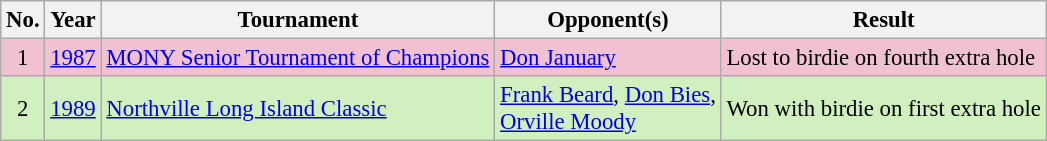<table class="wikitable" style="font-size:95%;">
<tr>
<th>No.</th>
<th>Year</th>
<th>Tournament</th>
<th>Opponent(s)</th>
<th>Result</th>
</tr>
<tr style="background:#F2C1D1;">
<td align=center>1</td>
<td><a href='#'>1987</a></td>
<td><a href='#'>MONY Senior Tournament of Champions</a></td>
<td> <a href='#'>Don January</a></td>
<td>Lost to birdie on fourth extra hole</td>
</tr>
<tr style="background:#D0F0C0;">
<td align=center>2</td>
<td><a href='#'>1989</a></td>
<td><a href='#'>Northville Long Island Classic</a></td>
<td> <a href='#'>Frank Beard</a>,  <a href='#'>Don Bies</a>,<br> <a href='#'>Orville Moody</a></td>
<td>Won with birdie on first extra hole</td>
</tr>
</table>
